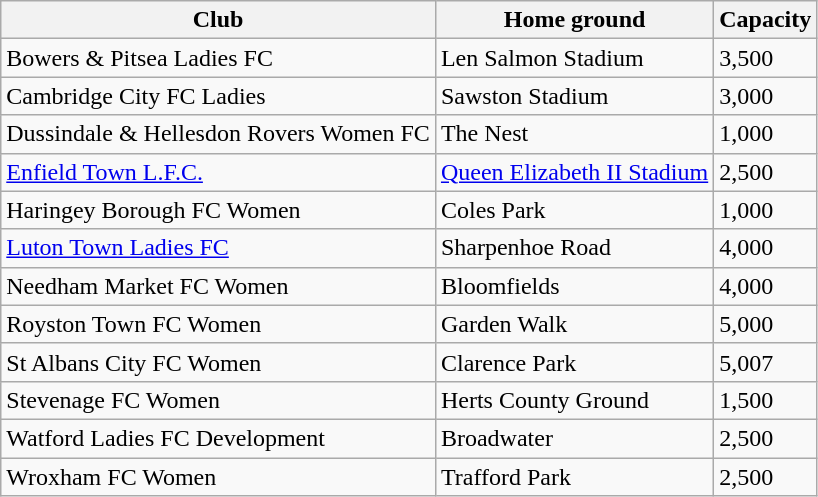<table class="wikitable" border="1">
<tr>
<th>Club</th>
<th>Home ground</th>
<th>Capacity</th>
</tr>
<tr>
<td>Bowers & Pitsea Ladies FC</td>
<td>Len Salmon Stadium</td>
<td>3,500</td>
</tr>
<tr>
<td>Cambridge City FC Ladies</td>
<td>Sawston Stadium</td>
<td>3,000</td>
</tr>
<tr>
<td>Dussindale & Hellesdon Rovers Women FC</td>
<td>The Nest</td>
<td>1,000</td>
</tr>
<tr>
<td><a href='#'>Enfield Town L.F.C.</a></td>
<td><a href='#'>Queen Elizabeth II Stadium</a></td>
<td>2,500</td>
</tr>
<tr>
<td>Haringey Borough FC Women</td>
<td>Coles Park</td>
<td>1,000</td>
</tr>
<tr>
<td><a href='#'>Luton Town Ladies FC</a></td>
<td>Sharpenhoe Road</td>
<td>4,000</td>
</tr>
<tr>
<td>Needham Market FC Women</td>
<td>Bloomfields</td>
<td>4,000</td>
</tr>
<tr>
<td>Royston Town FC Women</td>
<td>Garden Walk</td>
<td>5,000</td>
</tr>
<tr>
<td>St Albans City FC Women</td>
<td>Clarence Park</td>
<td>5,007</td>
</tr>
<tr>
<td>Stevenage FC Women</td>
<td>Herts County Ground</td>
<td>1,500</td>
</tr>
<tr>
<td>Watford Ladies FC Development</td>
<td>Broadwater</td>
<td>2,500</td>
</tr>
<tr>
<td>Wroxham FC Women</td>
<td>Trafford Park</td>
<td>2,500</td>
</tr>
</table>
